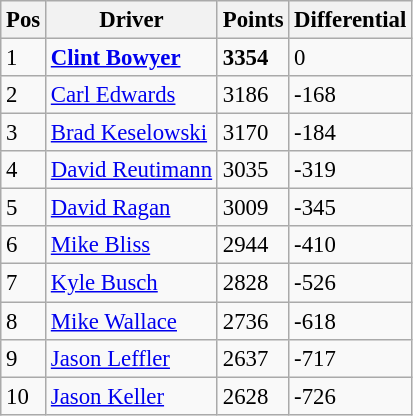<table class="sortable wikitable " style="font-size: 95%;">
<tr>
<th>Pos</th>
<th>Driver</th>
<th>Points</th>
<th>Differential</th>
</tr>
<tr>
<td>1</td>
<td><strong><a href='#'>Clint Bowyer</a></strong></td>
<td><strong>3354</strong></td>
<td>0</td>
</tr>
<tr>
<td>2</td>
<td><a href='#'>Carl Edwards</a></td>
<td>3186</td>
<td>-168</td>
</tr>
<tr>
<td>3</td>
<td><a href='#'>Brad Keselowski</a></td>
<td>3170</td>
<td>-184</td>
</tr>
<tr>
<td>4</td>
<td><a href='#'>David Reutimann</a></td>
<td>3035</td>
<td>-319</td>
</tr>
<tr>
<td>5</td>
<td><a href='#'>David Ragan</a></td>
<td>3009</td>
<td>-345</td>
</tr>
<tr>
<td>6</td>
<td><a href='#'>Mike Bliss</a></td>
<td>2944</td>
<td>-410</td>
</tr>
<tr>
<td>7</td>
<td><a href='#'>Kyle Busch</a></td>
<td>2828</td>
<td>-526</td>
</tr>
<tr>
<td>8</td>
<td><a href='#'>Mike Wallace</a></td>
<td>2736</td>
<td>-618</td>
</tr>
<tr>
<td>9</td>
<td><a href='#'>Jason Leffler</a></td>
<td>2637</td>
<td>-717</td>
</tr>
<tr>
<td>10</td>
<td><a href='#'>Jason Keller</a></td>
<td>2628</td>
<td>-726</td>
</tr>
</table>
